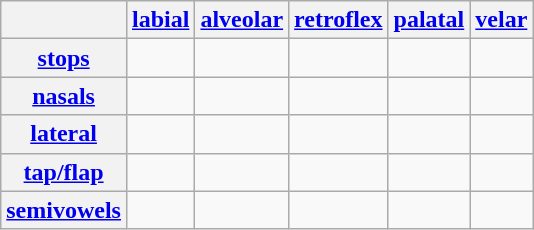<table class="wikitable" style="text-align:center">
<tr>
<th></th>
<th><a href='#'>labial</a></th>
<th><a href='#'>alveolar</a></th>
<th><a href='#'>retroflex</a></th>
<th><a href='#'>palatal</a></th>
<th><a href='#'>velar</a></th>
</tr>
<tr>
<th><a href='#'>stops</a></th>
<td></td>
<td></td>
<td></td>
<td></td>
<td></td>
</tr>
<tr>
<th><a href='#'>nasals</a></th>
<td></td>
<td></td>
<td></td>
<td></td>
<td></td>
</tr>
<tr>
<th><a href='#'>lateral</a></th>
<td></td>
<td></td>
<td></td>
<td></td>
<td></td>
</tr>
<tr>
<th><a href='#'>tap/flap</a></th>
<td></td>
<td></td>
<td></td>
<td></td>
<td></td>
</tr>
<tr>
<th><a href='#'>semivowels</a></th>
<td></td>
<td></td>
<td></td>
<td></td>
<td></td>
</tr>
</table>
